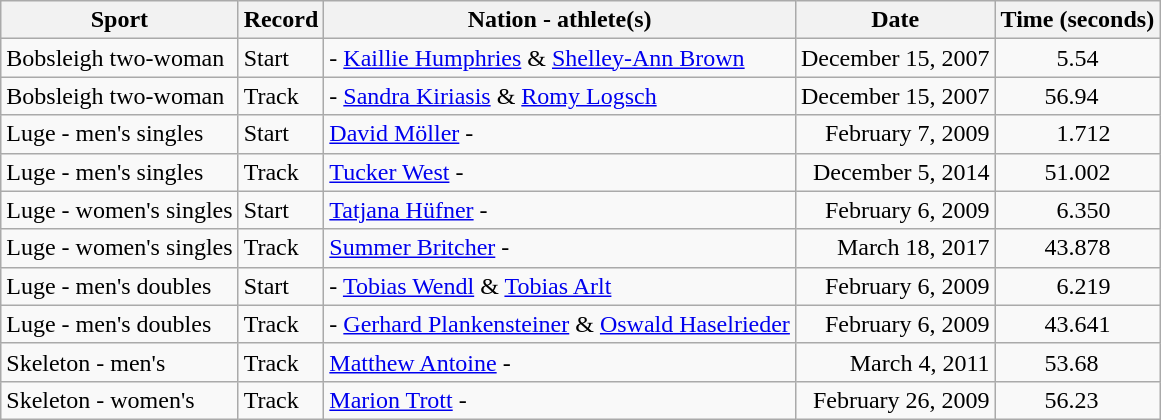<table class="wikitable">
<tr>
<th>Sport</th>
<th>Record</th>
<th>Nation - athlete(s)</th>
<th>Date</th>
<th>Time (seconds)</th>
</tr>
<tr>
<td>Bobsleigh two-woman</td>
<td>Start</td>
<td> - <a href='#'>Kaillie Humphries</a> & <a href='#'>Shelley-Ann Brown</a></td>
<td align=right>December 15, 2007</td>
<td align=center>5.54</td>
</tr>
<tr>
<td>Bobsleigh two-woman</td>
<td>Track</td>
<td> - <a href='#'>Sandra Kiriasis</a> & <a href='#'>Romy Logsch</a></td>
<td align=right>December 15, 2007</td>
<td align=center>56.94  </td>
</tr>
<tr>
<td>Luge - men's singles</td>
<td>Start</td>
<td><a href='#'>David Möller</a> - </td>
<td align=right>February 7, 2009</td>
<td align=center>  1.712</td>
</tr>
<tr>
<td>Luge - men's singles</td>
<td>Track</td>
<td><a href='#'>Tucker West</a> - </td>
<td align=right>December 5, 2014</td>
<td align=center>51.002</td>
</tr>
<tr>
<td>Luge - women's singles</td>
<td>Start</td>
<td><a href='#'>Tatjana Hüfner</a> - </td>
<td align=right>February 6, 2009</td>
<td align=center>  6.350</td>
</tr>
<tr>
<td>Luge - women's singles</td>
<td>Track</td>
<td><a href='#'>Summer Britcher</a> - </td>
<td align=right>March 18, 2017</td>
<td align=center>43.878</td>
</tr>
<tr>
<td>Luge - men's doubles</td>
<td>Start</td>
<td> - <a href='#'>Tobias Wendl</a> & <a href='#'>Tobias Arlt</a></td>
<td align=right>February 6, 2009</td>
<td align=center>  6.219</td>
</tr>
<tr>
<td>Luge - men's doubles</td>
<td>Track</td>
<td> - <a href='#'>Gerhard Plankensteiner</a> & <a href='#'>Oswald Haselrieder</a></td>
<td align=right>February 6, 2009</td>
<td align=center>43.641</td>
</tr>
<tr>
<td>Skeleton - men's</td>
<td>Track</td>
<td><a href='#'>Matthew Antoine</a> - </td>
<td align=right>March 4, 2011</td>
<td align=center>53.68  </td>
</tr>
<tr>
<td>Skeleton - women's</td>
<td>Track</td>
<td><a href='#'>Marion Trott</a> - </td>
<td align=right>February 26, 2009</td>
<td align=center>56.23  </td>
</tr>
</table>
